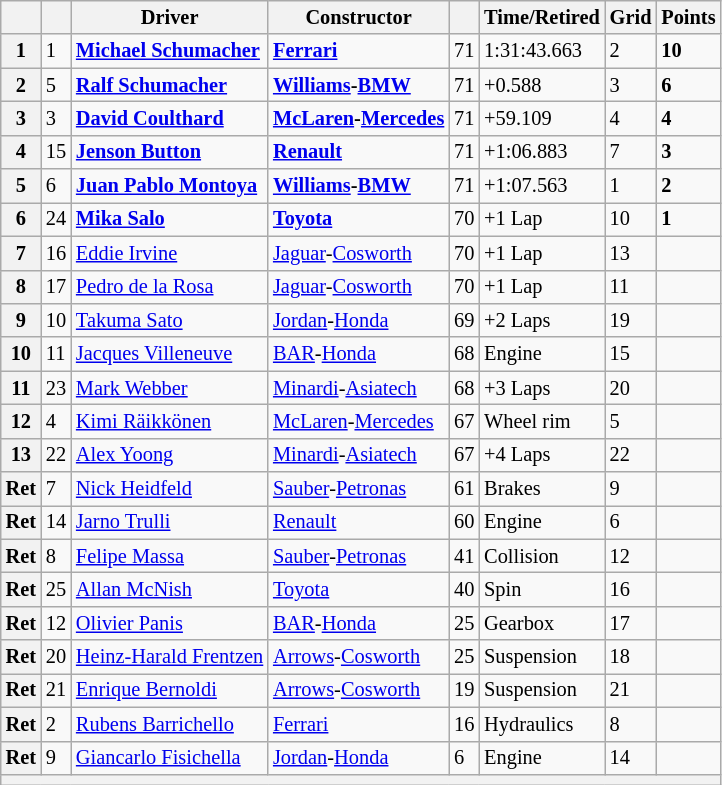<table class="wikitable" style="font-size: 85%;">
<tr>
<th></th>
<th></th>
<th>Driver</th>
<th>Constructor</th>
<th></th>
<th>Time/Retired</th>
<th>Grid</th>
<th>Points</th>
</tr>
<tr>
<th>1</th>
<td>1</td>
<td> <strong><a href='#'>Michael Schumacher</a></strong></td>
<td><strong><a href='#'>Ferrari</a></strong></td>
<td>71</td>
<td>1:31:43.663</td>
<td>2</td>
<td><strong>10</strong></td>
</tr>
<tr>
<th>2</th>
<td>5</td>
<td> <strong><a href='#'>Ralf Schumacher</a></strong></td>
<td><strong><a href='#'>Williams</a>-<a href='#'>BMW</a></strong></td>
<td>71</td>
<td>+0.588</td>
<td>3</td>
<td><strong>6</strong></td>
</tr>
<tr>
<th>3</th>
<td>3</td>
<td> <strong><a href='#'>David Coulthard</a></strong></td>
<td><strong><a href='#'>McLaren</a>-<a href='#'>Mercedes</a></strong></td>
<td>71</td>
<td>+59.109</td>
<td>4</td>
<td><strong>4</strong></td>
</tr>
<tr>
<th>4</th>
<td>15</td>
<td> <strong><a href='#'>Jenson Button</a></strong></td>
<td><strong><a href='#'>Renault</a></strong></td>
<td>71</td>
<td>+1:06.883</td>
<td>7</td>
<td><strong>3</strong></td>
</tr>
<tr>
<th>5</th>
<td>6</td>
<td> <strong><a href='#'>Juan Pablo Montoya</a></strong></td>
<td><strong><a href='#'>Williams</a>-<a href='#'>BMW</a></strong></td>
<td>71</td>
<td>+1:07.563</td>
<td>1</td>
<td><strong>2</strong></td>
</tr>
<tr>
<th>6</th>
<td>24</td>
<td> <strong><a href='#'>Mika Salo</a></strong></td>
<td><strong><a href='#'>Toyota</a></strong></td>
<td>70</td>
<td>+1 Lap</td>
<td>10</td>
<td><strong>1</strong></td>
</tr>
<tr>
<th>7</th>
<td>16</td>
<td> <a href='#'>Eddie Irvine</a></td>
<td><a href='#'>Jaguar</a>-<a href='#'>Cosworth</a></td>
<td>70</td>
<td>+1 Lap</td>
<td>13</td>
<td> </td>
</tr>
<tr>
<th>8</th>
<td>17</td>
<td> <a href='#'>Pedro de la Rosa</a></td>
<td><a href='#'>Jaguar</a>-<a href='#'>Cosworth</a></td>
<td>70</td>
<td>+1 Lap</td>
<td>11</td>
<td> </td>
</tr>
<tr>
<th>9</th>
<td>10</td>
<td> <a href='#'>Takuma Sato</a></td>
<td><a href='#'>Jordan</a>-<a href='#'>Honda</a></td>
<td>69</td>
<td>+2 Laps</td>
<td>19</td>
<td> </td>
</tr>
<tr>
<th>10</th>
<td>11</td>
<td> <a href='#'>Jacques Villeneuve</a></td>
<td><a href='#'>BAR</a>-<a href='#'>Honda</a></td>
<td>68</td>
<td>Engine</td>
<td>15</td>
<td> </td>
</tr>
<tr>
<th>11</th>
<td>23</td>
<td> <a href='#'>Mark Webber</a></td>
<td><a href='#'>Minardi</a>-<a href='#'>Asiatech</a></td>
<td>68</td>
<td>+3 Laps</td>
<td>20</td>
<td> </td>
</tr>
<tr>
<th>12</th>
<td>4</td>
<td> <a href='#'>Kimi Räikkönen</a></td>
<td><a href='#'>McLaren</a>-<a href='#'>Mercedes</a></td>
<td>67</td>
<td>Wheel rim</td>
<td>5</td>
<td> </td>
</tr>
<tr>
<th>13</th>
<td>22</td>
<td> <a href='#'>Alex Yoong</a></td>
<td><a href='#'>Minardi</a>-<a href='#'>Asiatech</a></td>
<td>67</td>
<td>+4 Laps</td>
<td>22</td>
<td> </td>
</tr>
<tr>
<th>Ret</th>
<td>7</td>
<td> <a href='#'>Nick Heidfeld</a></td>
<td><a href='#'>Sauber</a>-<a href='#'>Petronas</a></td>
<td>61</td>
<td>Brakes</td>
<td>9</td>
<td> </td>
</tr>
<tr>
<th>Ret</th>
<td>14</td>
<td> <a href='#'>Jarno Trulli</a></td>
<td><a href='#'>Renault</a></td>
<td>60</td>
<td>Engine</td>
<td>6</td>
<td> </td>
</tr>
<tr>
<th>Ret</th>
<td>8</td>
<td> <a href='#'>Felipe Massa</a></td>
<td><a href='#'>Sauber</a>-<a href='#'>Petronas</a></td>
<td>41</td>
<td>Collision</td>
<td>12</td>
<td> </td>
</tr>
<tr>
<th>Ret</th>
<td>25</td>
<td> <a href='#'>Allan McNish</a></td>
<td><a href='#'>Toyota</a></td>
<td>40</td>
<td>Spin</td>
<td>16</td>
<td> </td>
</tr>
<tr>
<th>Ret</th>
<td>12</td>
<td> <a href='#'>Olivier Panis</a></td>
<td><a href='#'>BAR</a>-<a href='#'>Honda</a></td>
<td>25</td>
<td>Gearbox</td>
<td>17</td>
<td> </td>
</tr>
<tr>
<th>Ret</th>
<td>20</td>
<td> <a href='#'>Heinz-Harald Frentzen</a></td>
<td><a href='#'>Arrows</a>-<a href='#'>Cosworth</a></td>
<td>25</td>
<td>Suspension</td>
<td>18</td>
<td> </td>
</tr>
<tr>
<th>Ret</th>
<td>21</td>
<td> <a href='#'>Enrique Bernoldi</a></td>
<td><a href='#'>Arrows</a>-<a href='#'>Cosworth</a></td>
<td>19</td>
<td>Suspension</td>
<td>21</td>
<td> </td>
</tr>
<tr>
<th>Ret</th>
<td>2</td>
<td> <a href='#'>Rubens Barrichello</a></td>
<td><a href='#'>Ferrari</a></td>
<td>16</td>
<td>Hydraulics</td>
<td>8</td>
<td> </td>
</tr>
<tr>
<th>Ret</th>
<td>9</td>
<td> <a href='#'>Giancarlo Fisichella</a></td>
<td><a href='#'>Jordan</a>-<a href='#'>Honda</a></td>
<td>6</td>
<td>Engine</td>
<td>14</td>
<td> </td>
</tr>
<tr>
<th colspan="8"></th>
</tr>
</table>
